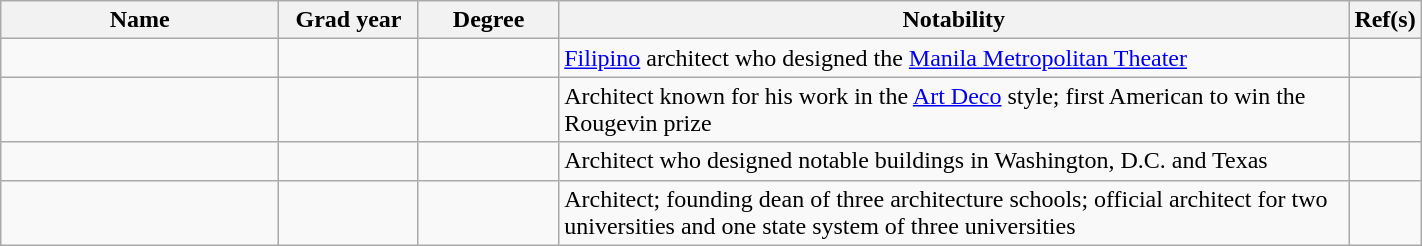<table class="wikitable sortable" width=75%>
<tr valign="top">
<th width="20%">Name</th>
<th width="10%">Grad year</th>
<th width="10%" class="unsortable">Degree</th>
<th width="57%" class="unsortable">Notability</th>
<th width="3%" class="unsortable">Ref(s)</th>
</tr>
<tr valign="top">
<td></td>
<td></td>
<td></td>
<td><a href='#'>Filipino</a> architect who designed the <a href='#'>Manila Metropolitan Theater</a></td>
<td></td>
</tr>
<tr valign="top">
<td></td>
<td></td>
<td></td>
<td>Architect known for his work in the <a href='#'>Art Deco</a> style; first American to win the Rougevin prize</td>
<td></td>
</tr>
<tr>
<td></td>
<td></td>
<td></td>
<td>Architect who designed notable buildings in Washington, D.C. and Texas</td>
<td></td>
</tr>
<tr valign="top">
<td></td>
<td> </td>
<td> </td>
<td>Architect; founding dean of three architecture schools; official architect for two universities and one state system of three universities</td>
<td></td>
</tr>
</table>
